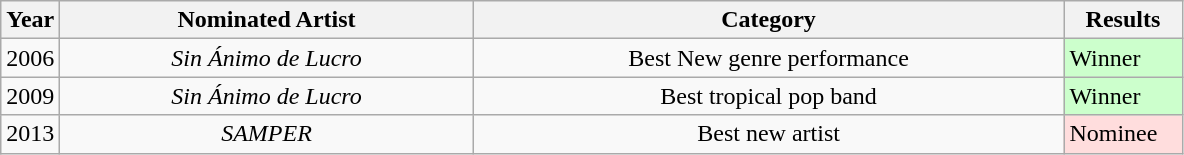<table class="wikitable" style="table-layout: fixed;">
<tr>
<th style="width:5%;">Year</th>
<th style="width:35%;">Nominated Artist</th>
<th style="width:50%;">Category</th>
<th style="width:10%;">Results</th>
</tr>
<tr>
<td style="text-align:center;">2006</td>
<td style="text-align:center;"><em>Sin Ánimo de Lucro</em></td>
<td align=center>Best New genre performance</td>
<td style="background:#cfc;">Winner</td>
</tr>
<tr>
<td style="text-align:center;">2009</td>
<td style="text-align:center;"><em>Sin Ánimo de Lucro</em></td>
<td align=center>Best tropical pop band</td>
<td style="background:#cfc;">Winner</td>
</tr>
<tr>
<td style="text-align:center;">2013</td>
<td style="text-align:center;"><em>SAMPER</em></td>
<td align=center>Best new artist</td>
<td style="background:#fdd;">Nominee</td>
</tr>
</table>
